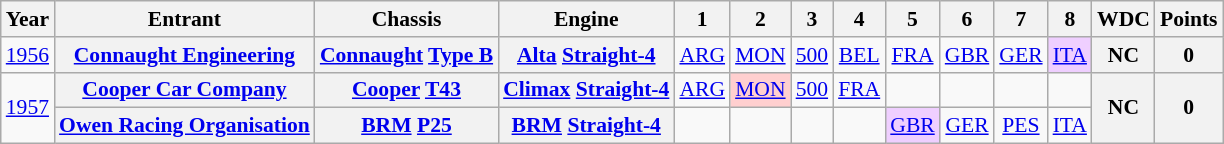<table class="wikitable" style="text-align:center; font-size:90%">
<tr>
<th>Year</th>
<th>Entrant</th>
<th>Chassis</th>
<th>Engine</th>
<th>1</th>
<th>2</th>
<th>3</th>
<th>4</th>
<th>5</th>
<th>6</th>
<th>7</th>
<th>8</th>
<th>WDC</th>
<th>Points</th>
</tr>
<tr>
<td><a href='#'>1956</a></td>
<th><a href='#'>Connaught Engineering</a></th>
<th><a href='#'>Connaught</a> <a href='#'>Type B</a></th>
<th><a href='#'>Alta</a> <a href='#'>Straight-4</a></th>
<td><a href='#'>ARG</a></td>
<td><a href='#'>MON</a></td>
<td><a href='#'>500</a></td>
<td><a href='#'>BEL</a></td>
<td><a href='#'>FRA</a></td>
<td><a href='#'>GBR</a></td>
<td><a href='#'>GER</a></td>
<td style="background:#EFCFFF;"><a href='#'>ITA</a><br></td>
<th>NC</th>
<th>0</th>
</tr>
<tr>
<td rowspan=2><a href='#'>1957</a></td>
<th><a href='#'>Cooper Car Company</a></th>
<th><a href='#'>Cooper</a> <a href='#'>T43</a></th>
<th><a href='#'>Climax</a> <a href='#'>Straight-4</a></th>
<td><a href='#'>ARG</a></td>
<td style="background:#FFCFCF;"><a href='#'>MON</a><br></td>
<td><a href='#'>500</a></td>
<td><a href='#'>FRA</a></td>
<td></td>
<td></td>
<td></td>
<td></td>
<th rowspan=2>NC</th>
<th rowspan=2>0</th>
</tr>
<tr>
<th><a href='#'>Owen Racing Organisation</a></th>
<th><a href='#'>BRM</a> <a href='#'>P25</a></th>
<th><a href='#'>BRM</a> <a href='#'>Straight-4</a></th>
<td></td>
<td></td>
<td></td>
<td></td>
<td style="background:#EFCFFF;"><a href='#'>GBR</a><br></td>
<td><a href='#'>GER</a></td>
<td><a href='#'>PES</a></td>
<td><a href='#'>ITA</a></td>
</tr>
</table>
